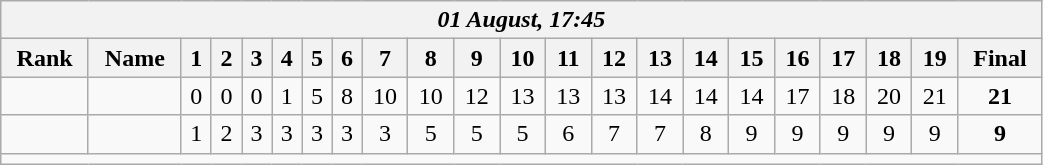<table class=wikitable style="text-align:center; width: 55%">
<tr>
<th colspan=25><em>01 August, 17:45</em></th>
</tr>
<tr>
<th>Rank</th>
<th>Name</th>
<th>1</th>
<th>2</th>
<th>3</th>
<th>4</th>
<th>5</th>
<th>6</th>
<th>7</th>
<th>8</th>
<th>9</th>
<th>10</th>
<th>11</th>
<th>12</th>
<th>13</th>
<th>14</th>
<th>15</th>
<th>16</th>
<th>17</th>
<th>18</th>
<th>19</th>
<th>Final</th>
</tr>
<tr>
<td></td>
<td align=left><strong></strong></td>
<td>0</td>
<td>0</td>
<td>0</td>
<td>1</td>
<td>5</td>
<td>8</td>
<td>10</td>
<td>10</td>
<td>12</td>
<td>13</td>
<td>13</td>
<td>13</td>
<td>14</td>
<td>14</td>
<td>14</td>
<td>17</td>
<td>18</td>
<td>20</td>
<td>21</td>
<td><strong>21</strong></td>
</tr>
<tr>
<td></td>
<td align=left></td>
<td>1</td>
<td>2</td>
<td>3</td>
<td>3</td>
<td>3</td>
<td>3</td>
<td>3</td>
<td>5</td>
<td>5</td>
<td>5</td>
<td>6</td>
<td>7</td>
<td>7</td>
<td>8</td>
<td>9</td>
<td>9</td>
<td>9</td>
<td>9</td>
<td>9</td>
<td><strong>9</strong></td>
</tr>
<tr>
<td colspan=25></td>
</tr>
</table>
